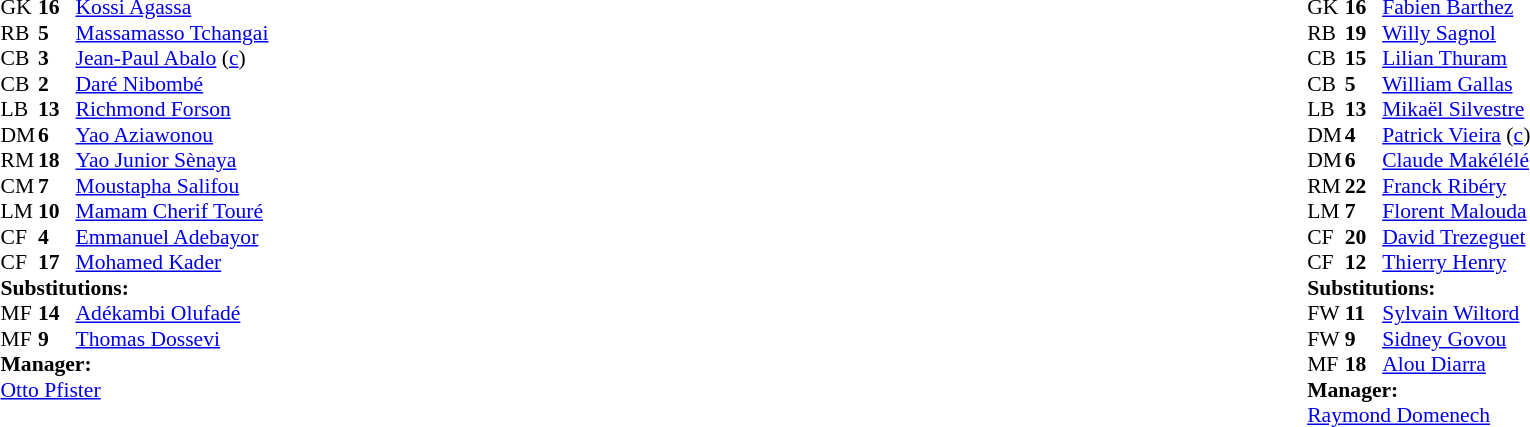<table width="100%">
<tr>
<td valign="top" width="50%"><br><table style="font-size: 90%" cellspacing="0" cellpadding="0">
<tr>
<th width="25"></th>
<th width="25"></th>
</tr>
<tr>
<td>GK</td>
<td><strong>16</strong></td>
<td><a href='#'>Kossi Agassa</a></td>
</tr>
<tr>
<td>RB</td>
<td><strong>5</strong></td>
<td><a href='#'>Massamasso Tchangai</a></td>
</tr>
<tr>
<td>CB</td>
<td><strong>3</strong></td>
<td><a href='#'>Jean-Paul Abalo</a> (<a href='#'>c</a>)</td>
</tr>
<tr>
<td>CB</td>
<td><strong>2</strong></td>
<td><a href='#'>Daré Nibombé</a></td>
</tr>
<tr>
<td>LB</td>
<td><strong>13</strong></td>
<td><a href='#'>Richmond Forson</a></td>
</tr>
<tr>
<td>DM</td>
<td><strong>6</strong></td>
<td><a href='#'>Yao Aziawonou</a></td>
<td></td>
</tr>
<tr>
<td>RM</td>
<td><strong>18</strong></td>
<td><a href='#'>Yao Junior Sènaya</a></td>
</tr>
<tr>
<td>CM</td>
<td><strong>7</strong></td>
<td><a href='#'>Moustapha Salifou</a></td>
<td></td>
</tr>
<tr>
<td>LM</td>
<td><strong>10</strong></td>
<td><a href='#'>Mamam Cherif Touré</a></td>
<td></td>
<td></td>
</tr>
<tr>
<td>CF</td>
<td><strong>4</strong></td>
<td><a href='#'>Emmanuel Adebayor</a></td>
<td></td>
<td></td>
</tr>
<tr>
<td>CF</td>
<td><strong>17</strong></td>
<td><a href='#'>Mohamed Kader</a></td>
</tr>
<tr>
<td colspan=3><strong>Substitutions:</strong></td>
</tr>
<tr>
<td>MF</td>
<td><strong>14</strong></td>
<td><a href='#'>Adékambi Olufadé</a></td>
<td></td>
<td></td>
</tr>
<tr>
<td>MF</td>
<td><strong>9</strong></td>
<td><a href='#'>Thomas Dossevi</a></td>
<td></td>
<td></td>
</tr>
<tr>
<td colspan=3><strong>Manager:</strong></td>
</tr>
<tr>
<td colspan="4"> <a href='#'>Otto Pfister</a></td>
</tr>
</table>
</td>
<td valign="top"></td>
<td valign="top" width="50%"><br><table style="font-size: 90%" cellspacing="0" cellpadding="0" align=center>
<tr>
<th width="25"></th>
<th width="25"></th>
</tr>
<tr>
<td>GK</td>
<td><strong>16</strong></td>
<td><a href='#'>Fabien Barthez</a></td>
</tr>
<tr>
<td>RB</td>
<td><strong>19</strong></td>
<td><a href='#'>Willy Sagnol</a></td>
</tr>
<tr>
<td>CB</td>
<td><strong>15</strong></td>
<td><a href='#'>Lilian Thuram</a></td>
</tr>
<tr>
<td>CB</td>
<td><strong>5</strong></td>
<td><a href='#'>William Gallas</a></td>
</tr>
<tr>
<td>LB</td>
<td><strong>13</strong></td>
<td><a href='#'>Mikaël Silvestre</a></td>
</tr>
<tr>
<td>DM</td>
<td><strong>4</strong></td>
<td><a href='#'>Patrick Vieira</a> (<a href='#'>c</a>)</td>
<td></td>
<td></td>
</tr>
<tr>
<td>DM</td>
<td><strong>6</strong></td>
<td><a href='#'>Claude Makélélé</a></td>
<td></td>
</tr>
<tr>
<td>RM</td>
<td><strong>22</strong></td>
<td><a href='#'>Franck Ribéry</a></td>
<td></td>
<td></td>
</tr>
<tr>
<td>LM</td>
<td><strong>7</strong></td>
<td><a href='#'>Florent Malouda</a></td>
<td></td>
<td></td>
</tr>
<tr>
<td>CF</td>
<td><strong>20</strong></td>
<td><a href='#'>David Trezeguet</a></td>
</tr>
<tr>
<td>CF</td>
<td><strong>12</strong></td>
<td><a href='#'>Thierry Henry</a></td>
</tr>
<tr>
<td colspan=3><strong>Substitutions:</strong></td>
</tr>
<tr>
<td>FW</td>
<td><strong>11</strong></td>
<td><a href='#'>Sylvain Wiltord</a></td>
<td></td>
<td></td>
</tr>
<tr>
<td>FW</td>
<td><strong>9</strong></td>
<td><a href='#'>Sidney Govou</a></td>
<td></td>
<td></td>
</tr>
<tr>
<td>MF</td>
<td><strong>18</strong></td>
<td><a href='#'>Alou Diarra</a></td>
<td></td>
<td></td>
</tr>
<tr>
<td colspan=3><strong>Manager:</strong></td>
</tr>
<tr>
<td colspan="4"> <a href='#'>Raymond Domenech</a></td>
</tr>
</table>
</td>
</tr>
</table>
